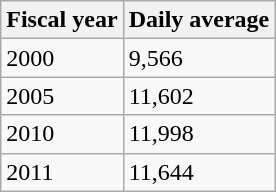<table class="wikitable">
<tr>
<th>Fiscal year</th>
<th>Daily average</th>
</tr>
<tr>
<td>2000</td>
<td>9,566</td>
</tr>
<tr>
<td>2005</td>
<td>11,602</td>
</tr>
<tr>
<td>2010</td>
<td>11,998</td>
</tr>
<tr>
<td>2011</td>
<td>11,644</td>
</tr>
</table>
